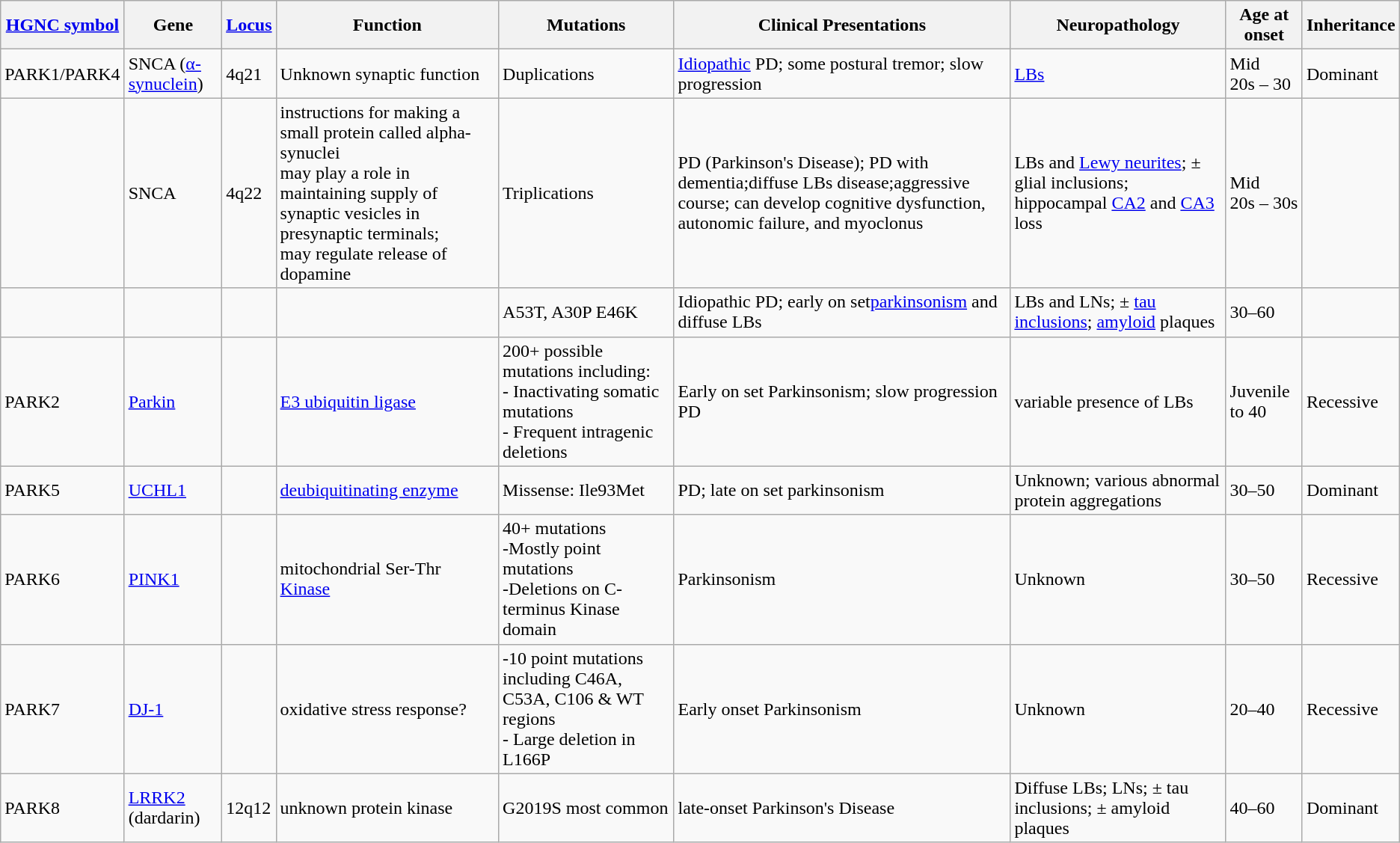<table class="wikitable">
<tr>
<th><a href='#'>HGNC symbol</a></th>
<th>Gene</th>
<th><a href='#'>Locus</a></th>
<th>Function</th>
<th>Mutations</th>
<th>Clinical Presentations</th>
<th>Neuropathology</th>
<th>Age at onset</th>
<th>Inheritance</th>
</tr>
<tr>
<td>PARK1/PARK4</td>
<td>SNCA (<a href='#'>α-synuclein</a>)</td>
<td>4q21</td>
<td>Unknown synaptic function</td>
<td>Duplications</td>
<td><a href='#'>Idiopathic</a> PD; some postural tremor; slow progression</td>
<td><a href='#'>LBs</a></td>
<td>Mid 20s – 30</td>
<td>Dominant</td>
</tr>
<tr>
<td></td>
<td>SNCA</td>
<td>4q22</td>
<td>instructions for making a small protein called alpha-synuclei<br>may play a role in maintaining supply of synaptic vesicles in presynaptic terminals;<br>may regulate release of dopamine</td>
<td>Triplications</td>
<td>PD (Parkinson's Disease); PD with dementia;diffuse LBs disease;aggressive course; can develop cognitive dysfunction, autonomic failure, and myoclonus</td>
<td>LBs and <a href='#'>Lewy neurites</a>; ± glial inclusions; hippocampal <a href='#'>CA2</a> and <a href='#'>CA3</a> loss</td>
<td>Mid 20s – 30s</td>
<td></td>
</tr>
<tr>
<td></td>
<td></td>
<td></td>
<td></td>
<td>A53T, A30P E46K</td>
<td>Idiopathic PD; early on set<a href='#'>parkinsonism</a> and diffuse LBs</td>
<td>LBs and LNs; ± <a href='#'>tau inclusions</a>; <a href='#'>amyloid</a> plaques</td>
<td>30–60</td>
<td></td>
</tr>
<tr>
<td>PARK2</td>
<td><a href='#'>Parkin</a></td>
<td></td>
<td><a href='#'>E3 ubiquitin ligase</a></td>
<td>200+ possible mutations including:<br>- Inactivating somatic mutations<br>- Frequent intragenic deletions</td>
<td>Early on set Parkinsonism; slow progression PD</td>
<td>variable presence of LBs</td>
<td>Juvenile to 40</td>
<td>Recessive</td>
</tr>
<tr>
<td>PARK5</td>
<td><a href='#'>UCHL1</a></td>
<td></td>
<td><a href='#'>deubiquitinating enzyme</a></td>
<td>Missense: Ile93Met</td>
<td>PD; late on set parkinsonism</td>
<td>Unknown; various abnormal protein aggregations</td>
<td>30–50</td>
<td>Dominant</td>
</tr>
<tr>
<td>PARK6</td>
<td><a href='#'>PINK1</a></td>
<td></td>
<td>mitochondrial Ser-Thr <a href='#'>Kinase</a></td>
<td>40+ mutations<br>-Mostly point mutations<br>-Deletions on C-terminus Kinase domain</td>
<td>Parkinsonism</td>
<td>Unknown</td>
<td>30–50</td>
<td>Recessive</td>
</tr>
<tr>
<td>PARK7</td>
<td><a href='#'>DJ-1</a></td>
<td></td>
<td>oxidative stress response?</td>
<td>-10 point mutations including C46A, C53A, C106 & WT regions<br>- Large deletion in L166P</td>
<td>Early onset Parkinsonism</td>
<td>Unknown</td>
<td>20–40</td>
<td>Recessive</td>
</tr>
<tr>
<td>PARK8</td>
<td><a href='#'>LRRK2</a> (dardarin)</td>
<td>12q12</td>
<td>unknown protein kinase</td>
<td>G2019S most common</td>
<td>late-onset Parkinson's Disease</td>
<td>Diffuse LBs; LNs; ± tau inclusions; ± amyloid plaques</td>
<td>40–60</td>
<td>Dominant</td>
</tr>
</table>
